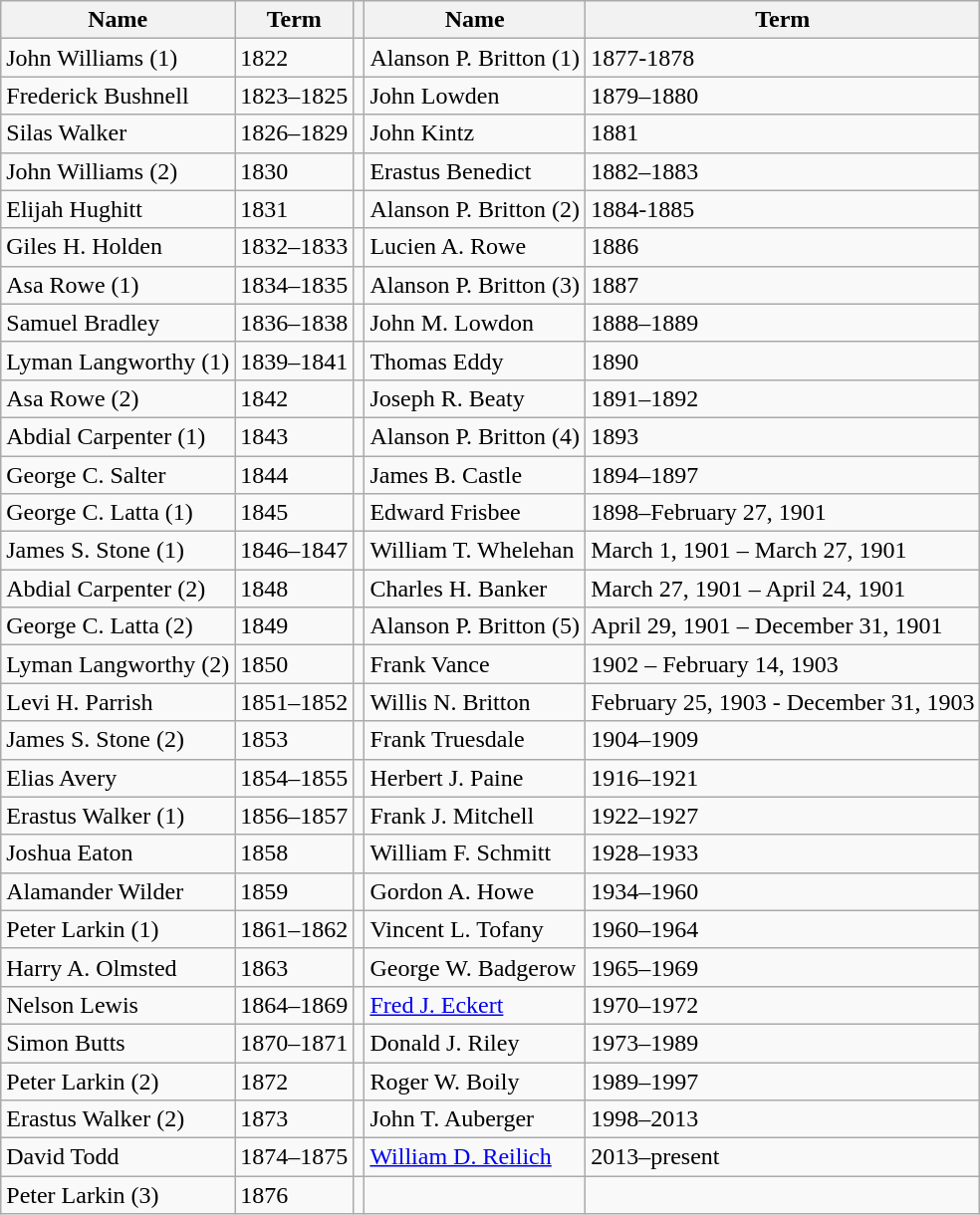<table class="wikitable">
<tr>
<th>Name</th>
<th>Term</th>
<th></th>
<th>Name</th>
<th>Term</th>
</tr>
<tr>
<td>John Williams (1)</td>
<td>1822</td>
<td></td>
<td>Alanson P. Britton (1)</td>
<td>1877-1878</td>
</tr>
<tr>
<td>Frederick Bushnell</td>
<td>1823–1825</td>
<td></td>
<td>John Lowden</td>
<td>1879–1880</td>
</tr>
<tr>
<td>Silas Walker</td>
<td>1826–1829</td>
<td></td>
<td>John Kintz</td>
<td>1881</td>
</tr>
<tr>
<td>John Williams (2)</td>
<td>1830</td>
<td></td>
<td>Erastus Benedict</td>
<td>1882–1883</td>
</tr>
<tr>
<td>Elijah Hughitt</td>
<td>1831</td>
<td></td>
<td>Alanson P. Britton (2)</td>
<td>1884-1885</td>
</tr>
<tr>
<td>Giles H. Holden</td>
<td>1832–1833</td>
<td></td>
<td>Lucien A. Rowe</td>
<td>1886</td>
</tr>
<tr>
<td>Asa Rowe (1)</td>
<td>1834–1835</td>
<td></td>
<td>Alanson P. Britton (3)</td>
<td>1887</td>
</tr>
<tr>
<td>Samuel Bradley</td>
<td>1836–1838</td>
<td></td>
<td>John M. Lowdon</td>
<td>1888–1889</td>
</tr>
<tr>
<td>Lyman Langworthy (1)</td>
<td>1839–1841</td>
<td></td>
<td>Thomas Eddy</td>
<td>1890</td>
</tr>
<tr>
<td>Asa Rowe (2)</td>
<td>1842</td>
<td></td>
<td>Joseph R. Beaty</td>
<td>1891–1892</td>
</tr>
<tr>
<td>Abdial Carpenter (1)</td>
<td>1843</td>
<td></td>
<td>Alanson P. Britton (4)</td>
<td>1893</td>
</tr>
<tr>
<td>George C. Salter</td>
<td>1844</td>
<td></td>
<td>James B. Castle</td>
<td>1894–1897</td>
</tr>
<tr>
<td>George C. Latta (1)</td>
<td>1845</td>
<td></td>
<td>Edward Frisbee</td>
<td>1898–February 27, 1901</td>
</tr>
<tr>
<td>James S. Stone (1)</td>
<td>1846–1847</td>
<td></td>
<td>William T. Whelehan</td>
<td>March 1, 1901 – March 27, 1901</td>
</tr>
<tr>
<td>Abdial Carpenter (2)</td>
<td>1848</td>
<td></td>
<td>Charles H. Banker</td>
<td>March 27, 1901 – April 24, 1901</td>
</tr>
<tr>
<td>George C. Latta (2)</td>
<td>1849</td>
<td></td>
<td>Alanson P. Britton (5)</td>
<td>April 29, 1901 – December 31, 1901</td>
</tr>
<tr>
<td>Lyman Langworthy (2)</td>
<td>1850</td>
<td></td>
<td>Frank Vance</td>
<td>1902 – February 14, 1903</td>
</tr>
<tr>
<td>Levi H. Parrish</td>
<td>1851–1852</td>
<td></td>
<td>Willis N. Britton</td>
<td>February 25, 1903 - December 31, 1903</td>
</tr>
<tr>
<td>James S. Stone (2)</td>
<td>1853</td>
<td></td>
<td>Frank Truesdale</td>
<td>1904–1909</td>
</tr>
<tr>
<td>Elias Avery</td>
<td>1854–1855</td>
<td></td>
<td>Herbert J. Paine</td>
<td>1916–1921</td>
</tr>
<tr>
<td>Erastus Walker (1)</td>
<td>1856–1857</td>
<td></td>
<td>Frank J. Mitchell</td>
<td>1922–1927</td>
</tr>
<tr>
<td>Joshua Eaton</td>
<td>1858</td>
<td></td>
<td>William F. Schmitt</td>
<td>1928–1933</td>
</tr>
<tr>
<td>Alamander Wilder</td>
<td>1859</td>
<td></td>
<td>Gordon A. Howe</td>
<td>1934–1960</td>
</tr>
<tr>
<td>Peter Larkin (1)</td>
<td>1861–1862</td>
<td></td>
<td>Vincent L. Tofany</td>
<td>1960–1964</td>
</tr>
<tr>
<td>Harry A. Olmsted</td>
<td>1863</td>
<td></td>
<td>George W. Badgerow</td>
<td>1965–1969</td>
</tr>
<tr>
<td>Nelson Lewis</td>
<td>1864–1869</td>
<td></td>
<td><a href='#'>Fred J. Eckert</a></td>
<td>1970–1972</td>
</tr>
<tr>
<td>Simon Butts</td>
<td>1870–1871</td>
<td></td>
<td>Donald J. Riley</td>
<td>1973–1989</td>
</tr>
<tr>
<td>Peter Larkin (2)</td>
<td>1872</td>
<td></td>
<td>Roger W. Boily</td>
<td>1989–1997</td>
</tr>
<tr>
<td>Erastus Walker (2)</td>
<td>1873</td>
<td></td>
<td>John T. Auberger</td>
<td>1998–2013</td>
</tr>
<tr>
<td>David Todd</td>
<td>1874–1875</td>
<td></td>
<td><a href='#'>William D. Reilich</a></td>
<td>2013–present</td>
</tr>
<tr>
<td>Peter Larkin (3)</td>
<td>1876</td>
<td></td>
<td></td>
<td></td>
</tr>
</table>
